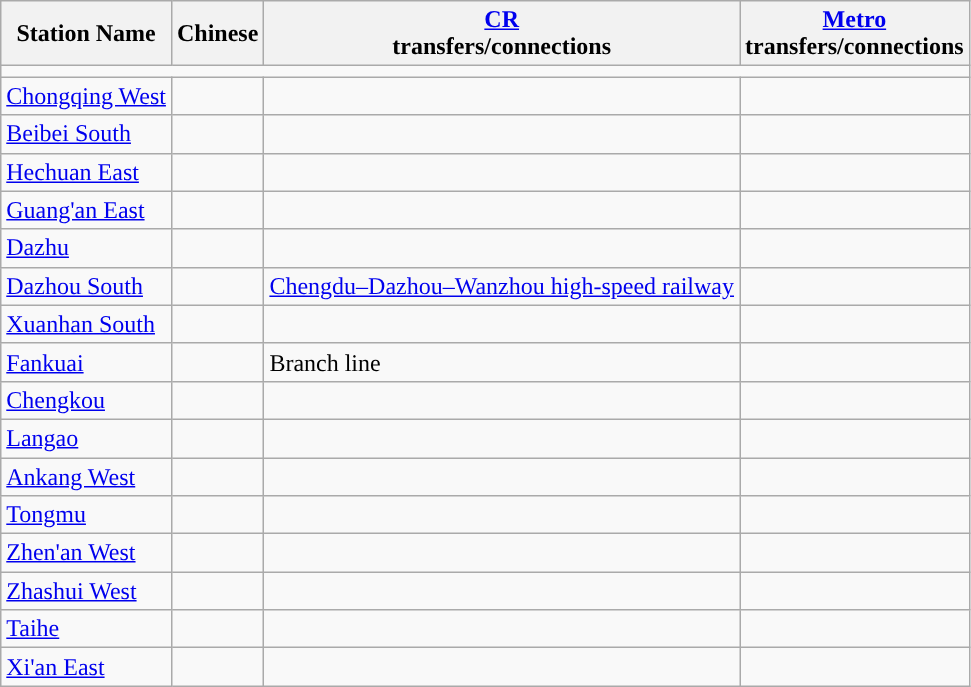<table class="wikitable">
<tr>
<th>Station Name</th>
<th>Chinese<br></th>
<th><a href='#'>CR</a> <br>transfers/connections</th>
<th><a href='#'>Metro</a><br>transfers/connections<br></th>
</tr>
<tr style="background:#">
<td colspan = "11"></td>
</tr>
<tr>
<td><a href='#'>Chongqing West</a></td>
<td></td>
<td></td>
<td> </td>
</tr>
<tr>
<td><a href='#'>Beibei South</a></td>
<td></td>
<td></td>
<td></td>
</tr>
<tr>
<td><a href='#'>Hechuan East</a></td>
<td></td>
<td></td>
<td></td>
</tr>
<tr>
<td><a href='#'>Guang'an East</a></td>
<td></td>
<td></td>
<td></td>
</tr>
<tr>
<td><a href='#'>Dazhu</a></td>
<td></td>
<td></td>
<td></td>
</tr>
<tr>
<td><a href='#'>Dazhou South</a></td>
<td></td>
<td><a href='#'>Chengdu–Dazhou–Wanzhou high-speed railway</a></td>
<td></td>
</tr>
<tr>
<td><a href='#'>Xuanhan South</a></td>
<td></td>
<td></td>
<td></td>
</tr>
<tr>
<td><a href='#'>Fankuai</a></td>
<td></td>
<td>Branch line</td>
<td></td>
</tr>
<tr>
<td><a href='#'>Chengkou</a></td>
<td></td>
<td></td>
<td></td>
</tr>
<tr>
<td><a href='#'>Langao</a></td>
<td></td>
<td></td>
<td></td>
</tr>
<tr>
<td><a href='#'>Ankang West</a></td>
<td></td>
<td></td>
<td></td>
</tr>
<tr>
<td><a href='#'>Tongmu</a></td>
<td></td>
<td></td>
<td></td>
</tr>
<tr>
<td><a href='#'>Zhen'an West</a></td>
<td></td>
<td></td>
<td></td>
</tr>
<tr>
<td><a href='#'>Zhashui West</a></td>
<td></td>
<td></td>
<td></td>
</tr>
<tr>
<td><a href='#'>Taihe</a></td>
<td></td>
<td></td>
<td></td>
</tr>
<tr>
<td><a href='#'>Xi'an East</a></td>
<td></td>
<td></td>
<td></td>
</tr>
</table>
